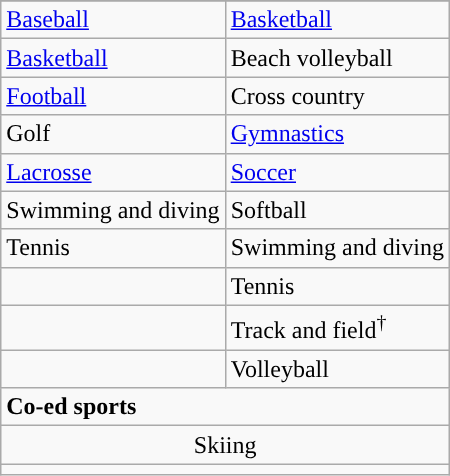<table class="wikitable" style=" ">
<tr>
</tr>
<tr>
<td><a href='#'>Baseball</a></td>
<td><a href='#'>Basketball</a></td>
</tr>
<tr>
<td><a href='#'>Basketball</a></td>
<td>Beach volleyball</td>
</tr>
<tr>
<td><a href='#'>Football</a></td>
<td>Cross country</td>
</tr>
<tr>
<td>Golf</td>
<td><a href='#'>Gymnastics</a></td>
</tr>
<tr>
<td><a href='#'>Lacrosse</a></td>
<td><a href='#'>Soccer</a></td>
</tr>
<tr>
<td>Swimming and diving</td>
<td>Softball</td>
</tr>
<tr>
<td>Tennis</td>
<td>Swimming and diving</td>
</tr>
<tr>
<td></td>
<td>Tennis</td>
</tr>
<tr>
<td></td>
<td>Track and field<sup>†</sup></td>
</tr>
<tr>
<td></td>
<td>Volleyball</td>
</tr>
<tr>
<td colspan="2"><strong>Co-ed sports</strong></td>
</tr>
<tr style="text-align:center">
<td colspan="2">Skiing</td>
</tr>
<tr>
<td colspan="2"></td>
</tr>
</table>
